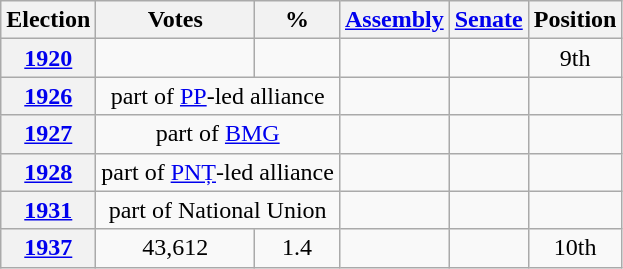<table class="wikitable" style="text-align:center">
<tr>
<th>Election</th>
<th><strong>Votes</strong></th>
<th>%</th>
<th><a href='#'>Assembly</a></th>
<th><a href='#'>Senate</a></th>
<th><strong>Position</strong></th>
</tr>
<tr>
<th><a href='#'>1920</a></th>
<td></td>
<td></td>
<td></td>
<td></td>
<td>9th</td>
</tr>
<tr>
<th><a href='#'>1926</a></th>
<td colspan=2>part of <a href='#'>PP</a>-led alliance</td>
<td></td>
<td></td>
<td></td>
</tr>
<tr>
<th><a href='#'>1927</a></th>
<td colspan=2>part of <a href='#'>BMG</a></td>
<td></td>
<td></td>
<td></td>
</tr>
<tr>
<th><a href='#'>1928</a></th>
<td colspan=2>part of <a href='#'>PNȚ</a>-led alliance</td>
<td></td>
<td></td>
<td></td>
</tr>
<tr>
<th><a href='#'>1931</a></th>
<td colspan=2>part of National Union</td>
<td></td>
<td></td>
<td></td>
</tr>
<tr>
<th><a href='#'>1937</a></th>
<td>43,612</td>
<td>1.4</td>
<td></td>
<td></td>
<td>10th</td>
</tr>
</table>
